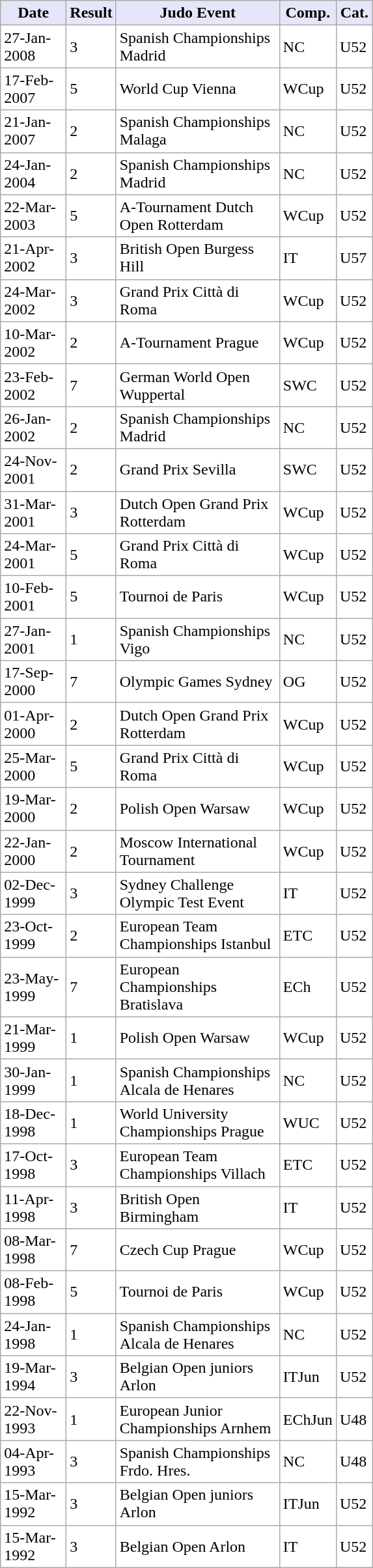<table border="0" style="background:#ffffff" align="top" class="sortable wikitable">
<tr>
<th width="60 px" style="background:Lavender; color:Black">Date</th>
<th width="15 px" style="background:Lavender; color:Black">Result</th>
<th width="160 px" style="background:Lavender; color:Black">Judo Event</th>
<th width="20 px" style="background:Lavender; color:Black">Comp.</th>
<th width="30 px" style="background:Lavender; color:Black">Cat.</th>
</tr>
<tr>
<td>27-Jan-2008</td>
<td>3</td>
<td>Spanish Championships Madrid</td>
<td>NC</td>
<td>U52</td>
</tr>
<tr>
<td>17-Feb-2007</td>
<td>5</td>
<td>World Cup Vienna</td>
<td>WCup</td>
<td>U52</td>
</tr>
<tr>
<td>21-Jan-2007</td>
<td>2</td>
<td>Spanish Championships Malaga</td>
<td>NC</td>
<td>U52</td>
</tr>
<tr>
<td>24-Jan-2004</td>
<td>2</td>
<td>Spanish Championships Madrid</td>
<td>NC</td>
<td>U52</td>
</tr>
<tr>
<td>22-Mar-2003</td>
<td>5</td>
<td>A-Tournament Dutch Open Rotterdam</td>
<td>WCup</td>
<td>U52</td>
</tr>
<tr>
<td>21-Apr-2002</td>
<td>3</td>
<td>British Open Burgess Hill</td>
<td>IT</td>
<td>U57</td>
</tr>
<tr>
<td>24-Mar-2002</td>
<td>3</td>
<td>Grand Prix Città di Roma</td>
<td>WCup</td>
<td>U52</td>
</tr>
<tr>
<td>10-Mar-2002</td>
<td>2</td>
<td>A-Tournament Prague</td>
<td>WCup</td>
<td>U52</td>
</tr>
<tr>
<td>23-Feb-2002</td>
<td>7</td>
<td>German World Open Wuppertal</td>
<td>SWC</td>
<td>U52</td>
</tr>
<tr>
<td>26-Jan-2002</td>
<td>2</td>
<td>Spanish Championships Madrid</td>
<td>NC</td>
<td>U52</td>
</tr>
<tr>
<td>24-Nov-2001</td>
<td>2</td>
<td>Grand Prix Sevilla</td>
<td>SWC</td>
<td>U52</td>
</tr>
<tr>
<td>31-Mar-2001</td>
<td>3</td>
<td>Dutch Open Grand Prix Rotterdam</td>
<td>WCup</td>
<td>U52</td>
</tr>
<tr>
<td>24-Mar-2001</td>
<td>5</td>
<td>Grand Prix Città di Roma</td>
<td>WCup</td>
<td>U52</td>
</tr>
<tr>
<td>10-Feb-2001</td>
<td>5</td>
<td>Tournoi de Paris</td>
<td>WCup</td>
<td>U52</td>
</tr>
<tr>
<td>27-Jan-2001</td>
<td>1</td>
<td>Spanish Championships Vigo</td>
<td>NC</td>
<td>U52</td>
</tr>
<tr>
<td>17-Sep-2000</td>
<td>7</td>
<td>Olympic Games Sydney</td>
<td>OG</td>
<td>U52</td>
</tr>
<tr>
<td>01-Apr-2000</td>
<td>2</td>
<td>Dutch Open Grand Prix Rotterdam</td>
<td>WCup</td>
<td>U52</td>
</tr>
<tr>
<td>25-Mar-2000</td>
<td>5</td>
<td>Grand Prix Città di Roma</td>
<td>WCup</td>
<td>U52</td>
</tr>
<tr>
<td>19-Mar-2000</td>
<td>2</td>
<td>Polish Open Warsaw</td>
<td>WCup</td>
<td>U52</td>
</tr>
<tr>
<td>22-Jan-2000</td>
<td>2</td>
<td>Moscow International Tournament</td>
<td>WCup</td>
<td>U52</td>
</tr>
<tr>
<td>02-Dec-1999</td>
<td>3</td>
<td>Sydney Challenge Olympic Test Event</td>
<td>IT</td>
<td>U52</td>
</tr>
<tr>
<td>23-Oct-1999</td>
<td>2</td>
<td>European Team Championships Istanbul</td>
<td>ETC</td>
<td>U52</td>
</tr>
<tr>
<td>23-May-1999</td>
<td>7</td>
<td>European Championships Bratislava</td>
<td>ECh</td>
<td>U52</td>
</tr>
<tr>
<td>21-Mar-1999</td>
<td>1</td>
<td>Polish Open Warsaw</td>
<td>WCup</td>
<td>U52</td>
</tr>
<tr>
<td>30-Jan-1999</td>
<td>1</td>
<td>Spanish Championships Alcala de Henares</td>
<td>NC</td>
<td>U52</td>
</tr>
<tr>
<td>18-Dec-1998</td>
<td>1</td>
<td>World University Championships Prague</td>
<td>WUC</td>
<td>U52</td>
</tr>
<tr>
<td>17-Oct-1998</td>
<td>3</td>
<td>European Team Championships Villach</td>
<td>ETC</td>
<td>U52</td>
</tr>
<tr>
<td>11-Apr-1998</td>
<td>3</td>
<td>British Open Birmingham</td>
<td>IT</td>
<td>U52</td>
</tr>
<tr>
<td>08-Mar-1998</td>
<td>7</td>
<td>Czech Cup Prague</td>
<td>WCup</td>
<td>U52</td>
</tr>
<tr>
<td>08-Feb-1998</td>
<td>5</td>
<td>Tournoi de Paris</td>
<td>WCup</td>
<td>U52</td>
</tr>
<tr>
<td>24-Jan-1998</td>
<td>1</td>
<td>Spanish Championships Alcala de Henares</td>
<td>NC</td>
<td>U52</td>
</tr>
<tr>
<td>19-Mar-1994</td>
<td>3</td>
<td>Belgian Open juniors Arlon</td>
<td>ITJun</td>
<td>U52</td>
</tr>
<tr>
<td>22-Nov-1993</td>
<td>1</td>
<td>European Junior Championships Arnhem</td>
<td>EChJun</td>
<td>U48</td>
</tr>
<tr>
<td>04-Apr-1993</td>
<td>3</td>
<td>Spanish Championships Frdo. Hres.</td>
<td>NC</td>
<td>U48</td>
</tr>
<tr>
<td>15-Mar-1992</td>
<td>3</td>
<td>Belgian Open juniors Arlon</td>
<td>ITJun</td>
<td>U52</td>
</tr>
<tr>
<td>15-Mar-1992</td>
<td>3</td>
<td>Belgian Open Arlon</td>
<td>IT</td>
<td>U52</td>
</tr>
</table>
